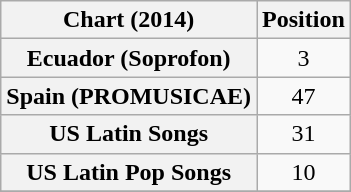<table class="wikitable plainrowheaders sortable" style="text-align:center">
<tr>
<th scope="col">Chart (2014)</th>
<th scope="col">Position</th>
</tr>
<tr>
<th scope="row">Ecuador (Soprofon)</th>
<td>3</td>
</tr>
<tr>
<th scope="row">Spain (PROMUSICAE)</th>
<td align=center>47</td>
</tr>
<tr>
<th scope="row">US Latin Songs</th>
<td>31</td>
</tr>
<tr>
<th scope="row">US Latin Pop Songs</th>
<td>10</td>
</tr>
<tr>
</tr>
</table>
